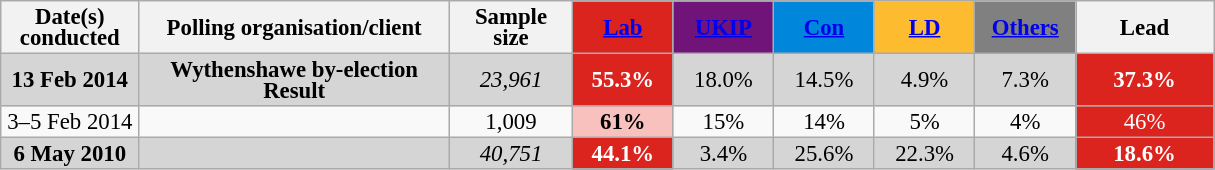<table class="wikitable sortable" style="text-align:center;font-size:95%;line-height:14px">
<tr>
<th ! style="width:85px;">Date(s)<br>conducted</th>
<th style="width:200px;">Polling organisation/client</th>
<th class="unsortable" style="width:75px;">Sample size</th>
<th class="unsortable"  style="background:#dc241f; width:60px;"><a href='#'><span>Lab</span></a></th>
<th class="unsortable"  style="background:#70147a; width:60px;"><a href='#'><span>UKIP</span></a></th>
<th class="unsortable"  style="background:#0087dc; width:60px;"><a href='#'><span>Con</span></a></th>
<th class="unsortable"  style="background:#fdbb30; width:60px;"><a href='#'><span>LD</span></a></th>
<th class="unsortable"  style="background:gray; width:60px;"><a href='#'><span>Others</span></a></th>
<th class="unsortable" style="width:85px;">Lead</th>
</tr>
<tr>
<td style="background:#D5D5D5"><strong>13 Feb 2014</strong></td>
<td style="background:#D5D5D5"><strong>Wythenshawe by-election Result</strong></td>
<td style="background:#D5D5D5"><em>23,961</em></td>
<td style="background:#dc241f; color:white;"><strong>55.3%</strong></td>
<td style="background:#D5D5D5">18.0%</td>
<td style="background:#D5D5D5">14.5%</td>
<td style="background:#D5D5D5">4.9%</td>
<td style="background:#D5D5D5">7.3%</td>
<td style="background:#dc241f; color:white;"><strong>37.3% </strong></td>
</tr>
<tr>
<td>3–5 Feb 2014</td>
<td></td>
<td>1,009</td>
<td style="background:#F8C1BE"><strong>61%</strong></td>
<td>15%</td>
<td>14%</td>
<td>5%</td>
<td>4%</td>
<td style="background:#dc241f; color:white;">46%</td>
</tr>
<tr>
<td style="background:#D5D5D5"><strong>6 May 2010</strong></td>
<td style="background:#D5D5D5"></td>
<td style="background:#D5D5D5"><em>40,751</em></td>
<td style="background:#dc241f; color:white;"><strong>44.1%</strong></td>
<td style="background:#D5D5D5">3.4%</td>
<td style="background:#D5D5D5">25.6%</td>
<td style="background:#D5D5D5">22.3%</td>
<td style="background:#D5D5D5">4.6%</td>
<td style="background:#dc241f; color:white;"><strong>18.6% </strong></td>
</tr>
</table>
